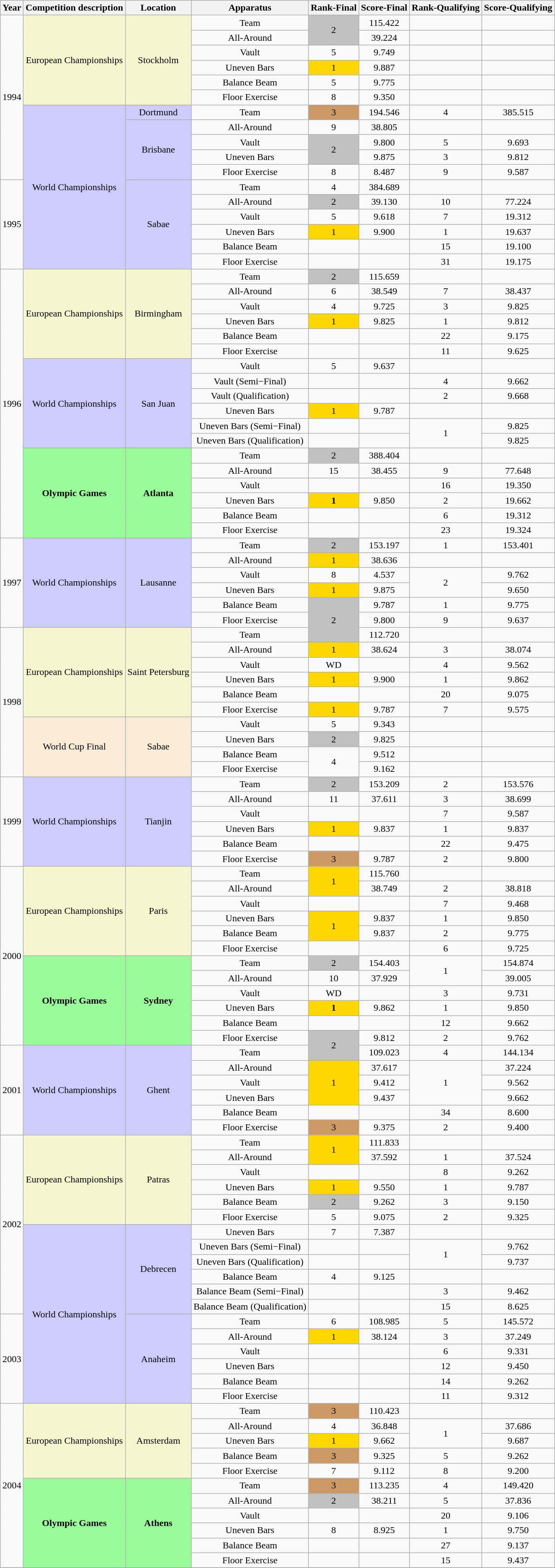<table class="wikitable" style="text-align:center">
<tr>
<th>Year</th>
<th>Competition description</th>
<th>Location</th>
<th>Apparatus</th>
<th>Rank-Final</th>
<th>Score-Final</th>
<th>Rank-Qualifying</th>
<th>Score-Qualifying</th>
</tr>
<tr>
<td rowspan="11">1994</td>
<td bgcolor="#f5f6ce" rowspan=6>European Championships</td>
<td bgcolor="#f5f6ce" rowspan=6>Stockholm</td>
<td>Team</td>
<td rowspan=2 bgcolor=silver>2</td>
<td>115.422</td>
<td></td>
<td></td>
</tr>
<tr>
<td>All-Around</td>
<td>39.224</td>
<td></td>
<td></td>
</tr>
<tr>
<td>Vault</td>
<td>5</td>
<td>9.749</td>
<td></td>
<td></td>
</tr>
<tr>
<td>Uneven Bars</td>
<td bgcolor=gold>1</td>
<td>9.887</td>
<td></td>
<td></td>
</tr>
<tr>
<td>Balance Beam</td>
<td>5</td>
<td>9.775</td>
<td></td>
<td></td>
</tr>
<tr>
<td>Floor Exercise</td>
<td>8</td>
<td>9.350</td>
<td></td>
<td></td>
</tr>
<tr>
<td bgcolor=#CCCCFF rowspan=11>World Championships</td>
<td bgcolor=#CCCCFF rowspan=1>Dortmund</td>
<td>Team</td>
<td bgcolor=cc9966>3</td>
<td>194.546</td>
<td>4</td>
<td>385.515</td>
</tr>
<tr>
<td bgcolor=#CCCCFF rowspan=4>Brisbane</td>
<td>All-Around</td>
<td>9</td>
<td>38.805</td>
<td></td>
<td></td>
</tr>
<tr>
<td>Vault</td>
<td rowspan=2 bgcolor=silver>2</td>
<td>9.800</td>
<td>5</td>
<td>9.693</td>
</tr>
<tr>
<td>Uneven Bars</td>
<td>9.875</td>
<td>3</td>
<td>9.812</td>
</tr>
<tr>
<td>Floor Exercise</td>
<td>8</td>
<td>8.487</td>
<td>9</td>
<td>9.587</td>
</tr>
<tr>
<td rowspan=6>1995</td>
<td bgcolor=#CCCCFF rowspan=6>Sabae</td>
<td>Team</td>
<td>4</td>
<td>384.689</td>
<td></td>
<td></td>
</tr>
<tr>
<td>All-Around</td>
<td bgcolor=silver>2</td>
<td>39.130</td>
<td>10</td>
<td>77.224</td>
</tr>
<tr>
<td>Vault</td>
<td>5</td>
<td>9.618</td>
<td>7</td>
<td>19.312</td>
</tr>
<tr>
<td>Uneven Bars</td>
<td bgcolor=gold>1</td>
<td>9.900</td>
<td>1</td>
<td>19.637</td>
</tr>
<tr>
<td>Balance Beam</td>
<td></td>
<td></td>
<td>15</td>
<td>19.100</td>
</tr>
<tr>
<td>Floor Exercise</td>
<td></td>
<td></td>
<td>31</td>
<td>19.175</td>
</tr>
<tr>
<td rowspan=18>1996</td>
<td bgcolor="#f5f6ce" rowspan=6>European Championships</td>
<td bgcolor="#f5f6ce" rowspan=6>Birmingham</td>
<td>Team</td>
<td bgcolor=silver>2</td>
<td>115.659</td>
<td></td>
<td></td>
</tr>
<tr>
<td>All-Around</td>
<td>6</td>
<td>38.549</td>
<td>7</td>
<td>38.437</td>
</tr>
<tr>
<td>Vault</td>
<td>4</td>
<td>9.725</td>
<td>3</td>
<td>9.825</td>
</tr>
<tr>
<td>Uneven Bars</td>
<td bgcolor=gold>1</td>
<td>9.825</td>
<td>1</td>
<td>9.812</td>
</tr>
<tr>
<td>Balance Beam</td>
<td></td>
<td></td>
<td>22</td>
<td>9.175</td>
</tr>
<tr>
<td>Floor Exercise</td>
<td></td>
<td></td>
<td>11</td>
<td>9.625</td>
</tr>
<tr>
<td bgcolor=#CCCCFF rowspan=6>World Championships</td>
<td bgcolor=#CCCCFF rowspan=6>San Juan</td>
<td>Vault</td>
<td>5</td>
<td>9.637</td>
<td></td>
<td></td>
</tr>
<tr>
<td>Vault (Semi−Final)</td>
<td></td>
<td></td>
<td>4</td>
<td>9.662</td>
</tr>
<tr>
<td>Vault (Qualification)</td>
<td></td>
<td></td>
<td>2</td>
<td>9.668</td>
</tr>
<tr>
<td>Uneven Bars</td>
<td bgcolor=gold>1</td>
<td>9.787</td>
<td></td>
<td></td>
</tr>
<tr>
<td>Uneven Bars (Semi−Final)</td>
<td></td>
<td></td>
<td rowspan=2>1</td>
<td>9.825</td>
</tr>
<tr>
<td>Uneven Bars (Qualification)</td>
<td></td>
<td></td>
<td>9.825</td>
</tr>
<tr>
<td bgcolor=98FB98 rowspan=6><strong>Olympic Games</strong></td>
<td bgcolor=98FB98 rowspan=6><strong>Atlanta</strong></td>
<td>Team</td>
<td bgcolor=silver>2</td>
<td>388.404</td>
<td></td>
<td></td>
</tr>
<tr>
<td>All-Around</td>
<td>15</td>
<td>38.455</td>
<td>9</td>
<td>77.648</td>
</tr>
<tr>
<td>Vault</td>
<td></td>
<td></td>
<td>16</td>
<td>19.350</td>
</tr>
<tr>
<td>Uneven Bars</td>
<td bgcolor=gold><strong>1</strong></td>
<td>9.850</td>
<td>2</td>
<td>19.662</td>
</tr>
<tr>
<td>Balance Beam</td>
<td></td>
<td></td>
<td>6</td>
<td>19.312</td>
</tr>
<tr>
<td>Floor Exercise</td>
<td></td>
<td></td>
<td>23</td>
<td>19.324</td>
</tr>
<tr>
<td rowspan=6>1997</td>
<td bgcolor=#CCCCFF rowspan=6>World Championships</td>
<td bgcolor=#CCCCFF rowspan=6>Lausanne</td>
<td>Team</td>
<td bgcolor=silver>2</td>
<td>153.197</td>
<td>1</td>
<td>153.401</td>
</tr>
<tr>
<td>All-Around</td>
<td bgcolor=gold>1</td>
<td>38.636</td>
<td></td>
<td></td>
</tr>
<tr>
<td>Vault</td>
<td>8</td>
<td>4.537</td>
<td rowspan=2>2</td>
<td>9.762</td>
</tr>
<tr>
<td>Uneven Bars</td>
<td bgcolor=gold>1</td>
<td>9.875</td>
<td>9.650</td>
</tr>
<tr>
<td>Balance Beam</td>
<td rowspan=3 bgcolor=silver>2</td>
<td>9.787</td>
<td>1</td>
<td>9.775</td>
</tr>
<tr>
<td>Floor Exercise</td>
<td>9.800</td>
<td>9</td>
<td>9.637</td>
</tr>
<tr>
<td rowspan=10>1998</td>
<td bgcolor="#f5f6ce" rowspan=6>European Championships</td>
<td bgcolor="#f5f6ce" rowspan=6>Saint Petersburg</td>
<td>Team</td>
<td>112.720</td>
<td></td>
<td></td>
</tr>
<tr>
<td>All-Around</td>
<td bgcolor=gold>1</td>
<td>38.624</td>
<td>3</td>
<td>38.074</td>
</tr>
<tr>
<td>Vault</td>
<td>WD</td>
<td></td>
<td>4</td>
<td>9.562</td>
</tr>
<tr>
<td>Uneven Bars</td>
<td bgcolor=gold>1</td>
<td>9.900</td>
<td>1</td>
<td>9.862</td>
</tr>
<tr>
<td>Balance Beam</td>
<td></td>
<td></td>
<td>20</td>
<td>9.075</td>
</tr>
<tr>
<td>Floor Exercise</td>
<td bgcolor=gold>1</td>
<td>9.787</td>
<td>7</td>
<td>9.575</td>
</tr>
<tr>
<td bgcolor=#FAEBD7 rowspan=4>World Cup Final</td>
<td bgcolor=#FAEBD7 rowspan=4>Sabae</td>
<td>Vault</td>
<td>5</td>
<td>9.343</td>
<td></td>
<td></td>
</tr>
<tr>
<td>Uneven Bars</td>
<td bgcolor=silver>2</td>
<td>9.825</td>
<td></td>
<td></td>
</tr>
<tr>
<td>Balance Beam</td>
<td rowspan=2>4</td>
<td>9.512</td>
<td></td>
<td></td>
</tr>
<tr>
<td>Floor Exercise</td>
<td>9.162</td>
<td></td>
<td></td>
</tr>
<tr>
<td rowspan=6>1999</td>
<td bgcolor=#CCCCFF rowspan=6>World Championships</td>
<td bgcolor=#CCCCFF rowspan=6>Tianjin</td>
<td>Team</td>
<td bgcolor=silver>2</td>
<td>153.209</td>
<td>2</td>
<td>153.576</td>
</tr>
<tr>
<td>All-Around</td>
<td>11</td>
<td>37.611</td>
<td>3</td>
<td>38.699</td>
</tr>
<tr>
<td>Vault</td>
<td></td>
<td></td>
<td>7</td>
<td>9.587</td>
</tr>
<tr>
<td>Uneven Bars</td>
<td bgcolor=gold>1</td>
<td>9.837</td>
<td>1</td>
<td>9.837</td>
</tr>
<tr>
<td>Balance Beam</td>
<td></td>
<td></td>
<td>22</td>
<td>9.475</td>
</tr>
<tr>
<td>Floor Exercise</td>
<td bgcolor=cc9966>3</td>
<td>9.787</td>
<td>2</td>
<td>9.800</td>
</tr>
<tr>
<td rowspan=12>2000</td>
<td bgcolor="#f5f6ce" rowspan=6>European Championships</td>
<td bgcolor="#f5f6ce" rowspan=6>Paris</td>
<td>Team</td>
<td rowspan=2 bgcolor=gold>1</td>
<td>115.760</td>
<td></td>
<td></td>
</tr>
<tr>
<td>All-Around</td>
<td>38.749</td>
<td>2</td>
<td>38.818</td>
</tr>
<tr>
<td>Vault</td>
<td></td>
<td></td>
<td>7</td>
<td>9.468</td>
</tr>
<tr>
<td>Uneven Bars</td>
<td rowspan=2 bgcolor=gold>1</td>
<td>9.837</td>
<td>1</td>
<td>9.850</td>
</tr>
<tr>
<td>Balance Beam</td>
<td>9.837</td>
<td>2</td>
<td>9.775</td>
</tr>
<tr>
<td>Floor Exercise</td>
<td></td>
<td></td>
<td>6</td>
<td>9.725</td>
</tr>
<tr>
<td bgcolor=98FB98 rowspan=6><strong>Olympic Games</strong></td>
<td bgcolor=98FB98 rowspan=6><strong>Sydney</strong></td>
<td>Team</td>
<td bgcolor=silver>2</td>
<td>154.403</td>
<td rowspan=2>1</td>
<td>154.874</td>
</tr>
<tr>
<td>All-Around</td>
<td>10</td>
<td>37.929</td>
<td>39.005</td>
</tr>
<tr>
<td>Vault</td>
<td>WD</td>
<td></td>
<td>3</td>
<td>9.731</td>
</tr>
<tr>
<td>Uneven Bars</td>
<td bgcolor=gold><strong>1</strong></td>
<td>9.862</td>
<td>1</td>
<td>9.850</td>
</tr>
<tr>
<td>Balance Beam</td>
<td></td>
<td></td>
<td>12</td>
<td>9.662</td>
</tr>
<tr>
<td>Floor Exercise</td>
<td rowspan=2 bgcolor=silver>2</td>
<td>9.812</td>
<td>2</td>
<td>9.762</td>
</tr>
<tr>
<td rowspan=6>2001</td>
<td bgcolor=#CCCCFF rowspan=6>World Championships</td>
<td bgcolor=#CCCCFF rowspan=6>Ghent</td>
<td>Team</td>
<td>109.023</td>
<td>4</td>
<td>144.134</td>
</tr>
<tr>
<td>All-Around</td>
<td rowspan=3 bgcolor=gold>1</td>
<td>37.617</td>
<td rowspan=3>1</td>
<td>37.224</td>
</tr>
<tr>
<td>Vault</td>
<td>9.412</td>
<td>9.562</td>
</tr>
<tr>
<td>Uneven Bars</td>
<td>9.437</td>
<td>9.662</td>
</tr>
<tr>
<td>Balance Beam</td>
<td></td>
<td></td>
<td>34</td>
<td>8.600</td>
</tr>
<tr>
<td>Floor Exercise</td>
<td bgcolor=cc9966>3</td>
<td>9.375</td>
<td>2</td>
<td>9.400</td>
</tr>
<tr>
<td rowspan=12>2002</td>
<td bgcolor="#f5f6ce" rowspan=6>European Championships</td>
<td bgcolor="#f5f6ce" rowspan=6>Patras</td>
<td>Team</td>
<td rowspan=2 bgcolor=gold>1</td>
<td>111.833</td>
<td></td>
<td></td>
</tr>
<tr>
<td>All-Around</td>
<td>37.592</td>
<td>1</td>
<td>37.524</td>
</tr>
<tr>
<td>Vault</td>
<td></td>
<td></td>
<td>8</td>
<td>9.262</td>
</tr>
<tr>
<td>Uneven Bars</td>
<td bgcolor=gold>1</td>
<td>9.550</td>
<td>1</td>
<td>9.787</td>
</tr>
<tr>
<td>Balance Beam</td>
<td bgcolor=silver>2</td>
<td>9.262</td>
<td>3</td>
<td>9.150</td>
</tr>
<tr>
<td>Floor Exercise</td>
<td>5</td>
<td>9.075</td>
<td>2</td>
<td>9.325</td>
</tr>
<tr>
<td bgcolor=#CCCCFF rowspan=12>World Championships</td>
<td bgcolor=#CCCCFF rowspan=6>Debrecen</td>
<td>Uneven Bars</td>
<td>7</td>
<td>7.387</td>
<td></td>
<td></td>
</tr>
<tr>
<td>Uneven Bars (Semi−Final)</td>
<td></td>
<td></td>
<td rowspan=2>1</td>
<td>9.762</td>
</tr>
<tr>
<td>Uneven Bars (Qualification)</td>
<td></td>
<td></td>
<td>9.737</td>
</tr>
<tr>
<td>Balance Beam</td>
<td>4</td>
<td>9.125</td>
<td></td>
<td></td>
</tr>
<tr>
<td>Balance Beam (Semi−Final)</td>
<td></td>
<td></td>
<td>3</td>
<td>9.462</td>
</tr>
<tr>
<td>Balance Beam (Qualification)</td>
<td></td>
<td></td>
<td>15</td>
<td>8.625</td>
</tr>
<tr>
<td rowspan=6>2003</td>
<td bgcolor=#CCCCFF rowspan=6>Anaheim</td>
<td>Team</td>
<td>6</td>
<td>108.985</td>
<td>5</td>
<td>145.572</td>
</tr>
<tr>
<td>All-Around</td>
<td bgcolor=gold>1</td>
<td>38.124</td>
<td>3</td>
<td>37.249</td>
</tr>
<tr>
<td>Vault</td>
<td></td>
<td></td>
<td>6</td>
<td>9.331</td>
</tr>
<tr>
<td>Uneven Bars</td>
<td></td>
<td></td>
<td>12</td>
<td>9.450</td>
</tr>
<tr>
<td>Balance Beam</td>
<td></td>
<td></td>
<td>14</td>
<td>9.262</td>
</tr>
<tr>
<td>Floor Exercise</td>
<td></td>
<td></td>
<td>11</td>
<td>9.312</td>
</tr>
<tr>
<td rowspan=11>2004</td>
<td bgcolor="#f5f6ce" rowspan=5>European Championships</td>
<td bgcolor="#f5f6ce" rowspan=5>Amsterdam</td>
<td>Team</td>
<td bgcolor=cc9966>3</td>
<td>110.423</td>
<td></td>
<td></td>
</tr>
<tr>
<td>All-Around</td>
<td>4</td>
<td>36.848</td>
<td rowspan=2>1</td>
<td>37.686</td>
</tr>
<tr>
<td>Uneven Bars</td>
<td bgcolor=gold>1</td>
<td>9.662</td>
<td>9.687</td>
</tr>
<tr>
<td>Balance Beam</td>
<td bgcolor=cc9966>3</td>
<td>9.325</td>
<td>5</td>
<td>9.262</td>
</tr>
<tr>
<td>Floor Exercise</td>
<td>7</td>
<td>9.112</td>
<td>8</td>
<td>9.200</td>
</tr>
<tr>
<td bgcolor=98FB98 rowspan=6><strong>Olympic Games</strong></td>
<td bgcolor=98FB98 rowspan=6><strong>Athens</strong></td>
<td>Team</td>
<td bgcolor=cc9966>3</td>
<td>113.235</td>
<td>4</td>
<td>149.420</td>
</tr>
<tr>
<td>All-Around</td>
<td bgcolor=silver>2</td>
<td>38.211</td>
<td>5</td>
<td>37.836</td>
</tr>
<tr>
<td>Vault</td>
<td></td>
<td></td>
<td>20</td>
<td>9.106</td>
</tr>
<tr>
<td>Uneven Bars</td>
<td>8</td>
<td>8.925</td>
<td>1</td>
<td>9.750</td>
</tr>
<tr>
<td>Balance Beam</td>
<td></td>
<td></td>
<td>27</td>
<td>9.137</td>
</tr>
<tr>
<td>Floor Exercise</td>
<td></td>
<td></td>
<td>15</td>
<td>9.437</td>
</tr>
<tr>
</tr>
</table>
